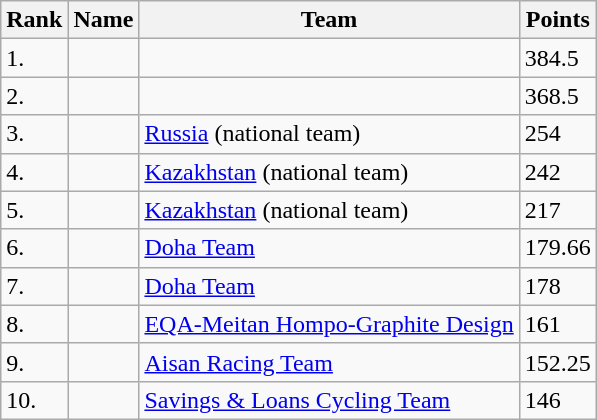<table class="wikitable sortable">
<tr>
<th>Rank</th>
<th>Name</th>
<th>Team</th>
<th>Points</th>
</tr>
<tr>
<td>1.</td>
<td></td>
<td></td>
<td>384.5</td>
</tr>
<tr>
<td>2.</td>
<td></td>
<td></td>
<td>368.5</td>
</tr>
<tr>
<td>3.</td>
<td></td>
<td><a href='#'>Russia</a> (national team)</td>
<td>254</td>
</tr>
<tr>
<td>4.</td>
<td></td>
<td><a href='#'>Kazakhstan</a> (national team)</td>
<td>242</td>
</tr>
<tr>
<td>5.</td>
<td></td>
<td><a href='#'>Kazakhstan</a> (national team)</td>
<td>217</td>
</tr>
<tr>
<td>6.</td>
<td></td>
<td><a href='#'>Doha Team</a></td>
<td>179.66</td>
</tr>
<tr>
<td>7.</td>
<td></td>
<td><a href='#'>Doha Team</a></td>
<td>178</td>
</tr>
<tr>
<td>8.</td>
<td></td>
<td><a href='#'>EQA-Meitan Hompo-Graphite Design</a></td>
<td>161</td>
</tr>
<tr>
<td>9.</td>
<td></td>
<td><a href='#'>Aisan Racing Team</a></td>
<td>152.25</td>
</tr>
<tr>
<td>10.</td>
<td></td>
<td><a href='#'>Savings & Loans Cycling Team</a></td>
<td>146</td>
</tr>
</table>
